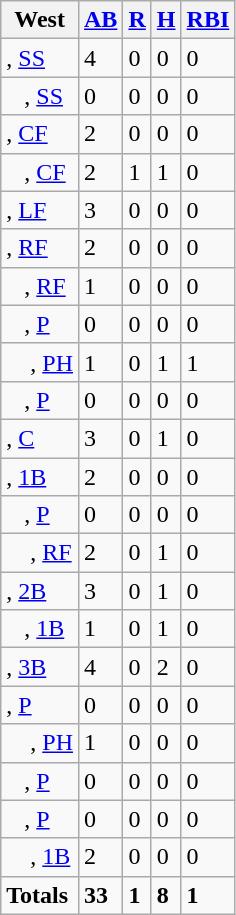<table class="wikitable sortable">
<tr>
<th>West</th>
<th><a href='#'>AB</a></th>
<th><a href='#'>R</a></th>
<th><a href='#'>H</a></th>
<th><a href='#'>RBI</a></th>
</tr>
<tr>
<td>, <a href='#'>SS</a></td>
<td>4</td>
<td>0</td>
<td>0</td>
<td>0</td>
</tr>
<tr>
<td>   , <a href='#'>SS</a></td>
<td>0</td>
<td>0</td>
<td>0</td>
<td>0</td>
</tr>
<tr>
<td>, <a href='#'>CF</a></td>
<td>2</td>
<td>0</td>
<td>0</td>
<td>0</td>
</tr>
<tr>
<td>   , <a href='#'>CF</a></td>
<td>2</td>
<td>1</td>
<td>1</td>
<td>0</td>
</tr>
<tr>
<td><strong></strong>, <a href='#'>LF</a></td>
<td>3</td>
<td>0</td>
<td>0</td>
<td>0</td>
</tr>
<tr>
<td>, <a href='#'>RF</a></td>
<td>2</td>
<td>0</td>
<td>0</td>
<td>0</td>
</tr>
<tr>
<td>   <strong></strong>, <a href='#'>RF</a></td>
<td>1</td>
<td>0</td>
<td>0</td>
<td>0</td>
</tr>
<tr>
<td>   , <a href='#'>P</a></td>
<td>0</td>
<td>0</td>
<td>0</td>
<td>0</td>
</tr>
<tr>
<td>    , <a href='#'>PH</a></td>
<td>1</td>
<td>0</td>
<td>1</td>
<td>1</td>
</tr>
<tr>
<td>   , <a href='#'>P</a></td>
<td>0</td>
<td>0</td>
<td>0</td>
<td>0</td>
</tr>
<tr>
<td><strong></strong>, <a href='#'>C</a></td>
<td>3</td>
<td>0</td>
<td>1</td>
<td>0</td>
</tr>
<tr>
<td><strong></strong>, <a href='#'>1B</a></td>
<td>2</td>
<td>0</td>
<td>0</td>
<td>0</td>
</tr>
<tr>
<td>   , <a href='#'>P</a></td>
<td>0</td>
<td>0</td>
<td>0</td>
<td>0</td>
</tr>
<tr>
<td>    , <a href='#'>RF</a></td>
<td>2</td>
<td>0</td>
<td>1</td>
<td>0</td>
</tr>
<tr>
<td><strong></strong>, <a href='#'>2B</a></td>
<td>3</td>
<td>0</td>
<td>1</td>
<td>0</td>
</tr>
<tr>
<td>   , <a href='#'>1B</a></td>
<td>1</td>
<td>0</td>
<td>1</td>
<td>0</td>
</tr>
<tr>
<td>, <a href='#'>3B</a></td>
<td>4</td>
<td>0</td>
<td>2</td>
<td>0</td>
</tr>
<tr>
<td>, <a href='#'>P</a></td>
<td>0</td>
<td>0</td>
<td>0</td>
<td>0</td>
</tr>
<tr>
<td>    <strong></strong>, <a href='#'>PH</a></td>
<td>1</td>
<td>0</td>
<td>0</td>
<td>0</td>
</tr>
<tr>
<td>   , <a href='#'>P</a></td>
<td>0</td>
<td>0</td>
<td>0</td>
<td>0</td>
</tr>
<tr>
<td>   , <a href='#'>P</a></td>
<td>0</td>
<td>0</td>
<td>0</td>
<td>0</td>
</tr>
<tr>
<td>    , <a href='#'>1B</a></td>
<td>2</td>
<td>0</td>
<td>0</td>
<td>0</td>
</tr>
<tr class="sortbottom">
<td><strong>Totals</strong></td>
<td><strong>33</strong></td>
<td><strong>1</strong></td>
<td><strong>8</strong></td>
<td><strong>1</strong></td>
</tr>
</table>
